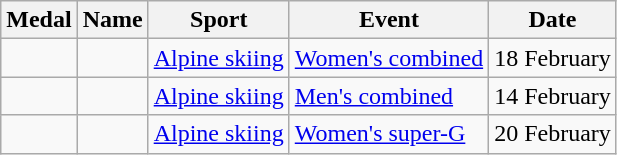<table class="wikitable sortable">
<tr>
<th>Medal</th>
<th>Name</th>
<th>Sport</th>
<th>Event</th>
<th>Date</th>
</tr>
<tr>
<td></td>
<td></td>
<td><a href='#'>Alpine skiing</a></td>
<td><a href='#'>Women's combined</a></td>
<td>18 February</td>
</tr>
<tr>
<td></td>
<td></td>
<td><a href='#'>Alpine skiing</a></td>
<td><a href='#'>Men's combined</a></td>
<td>14 February</td>
</tr>
<tr>
<td></td>
<td></td>
<td><a href='#'>Alpine skiing</a></td>
<td><a href='#'>Women's super-G</a></td>
<td>20 February</td>
</tr>
</table>
